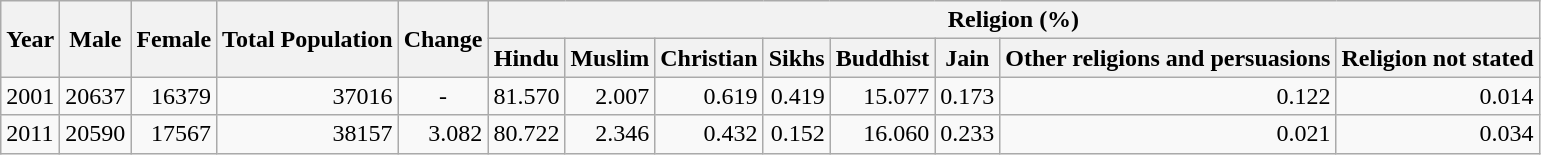<table class="wikitable">
<tr>
<th rowspan="2">Year</th>
<th rowspan="2">Male</th>
<th rowspan="2">Female</th>
<th rowspan="2">Total Population</th>
<th rowspan="2">Change</th>
<th colspan="8">Religion (%)</th>
</tr>
<tr>
<th>Hindu</th>
<th>Muslim</th>
<th>Christian</th>
<th>Sikhs</th>
<th>Buddhist</th>
<th>Jain</th>
<th>Other religions and persuasions</th>
<th>Religion not stated</th>
</tr>
<tr>
<td>2001</td>
<td style="text-align:right;">20637</td>
<td style="text-align:right;">16379</td>
<td style="text-align:right;">37016</td>
<td style="text-align:center;">-</td>
<td style="text-align:right;">81.570</td>
<td style="text-align:right;">2.007</td>
<td style="text-align:right;">0.619</td>
<td style="text-align:right;">0.419</td>
<td style="text-align:right;">15.077</td>
<td style="text-align:right;">0.173</td>
<td style="text-align:right;">0.122</td>
<td style="text-align:right;">0.014</td>
</tr>
<tr>
<td>2011</td>
<td style="text-align:right;">20590</td>
<td style="text-align:right;">17567</td>
<td style="text-align:right;">38157</td>
<td style="text-align:right;">3.082</td>
<td style="text-align:right;">80.722</td>
<td style="text-align:right;">2.346</td>
<td style="text-align:right;">0.432</td>
<td style="text-align:right;">0.152</td>
<td style="text-align:right;">16.060</td>
<td style="text-align:right;">0.233</td>
<td style="text-align:right;">0.021</td>
<td style="text-align:right;">0.034</td>
</tr>
</table>
